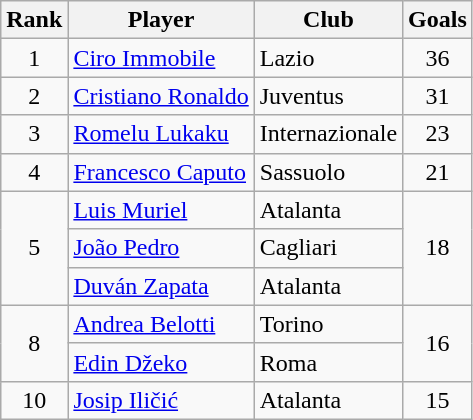<table class="wikitable" style="text-align:center">
<tr>
<th>Rank</th>
<th>Player</th>
<th>Club</th>
<th>Goals</th>
</tr>
<tr>
<td>1</td>
<td align=left> <a href='#'>Ciro Immobile</a></td>
<td align=left>Lazio</td>
<td>36</td>
</tr>
<tr>
<td>2</td>
<td align=left> <a href='#'>Cristiano Ronaldo</a></td>
<td align=left>Juventus</td>
<td>31</td>
</tr>
<tr>
<td>3</td>
<td align=left> <a href='#'>Romelu Lukaku</a></td>
<td align=left>Internazionale</td>
<td>23</td>
</tr>
<tr>
<td>4</td>
<td align=left> <a href='#'>Francesco Caputo</a></td>
<td align=left>Sassuolo</td>
<td>21</td>
</tr>
<tr>
<td rowspan=3>5</td>
<td align=left> <a href='#'>Luis Muriel</a></td>
<td align=left>Atalanta</td>
<td rowspan=3>18</td>
</tr>
<tr>
<td align=left> <a href='#'>João Pedro</a></td>
<td align=left>Cagliari</td>
</tr>
<tr>
<td align=left> <a href='#'>Duván Zapata</a></td>
<td align=left>Atalanta</td>
</tr>
<tr>
<td rowspan=2>8</td>
<td align=left> <a href='#'>Andrea Belotti</a></td>
<td align=left>Torino</td>
<td rowspan=2>16</td>
</tr>
<tr>
<td align=left> <a href='#'>Edin Džeko</a></td>
<td align=left>Roma</td>
</tr>
<tr>
<td>10</td>
<td align=left> <a href='#'>Josip Iličić</a></td>
<td align=left>Atalanta</td>
<td>15</td>
</tr>
</table>
